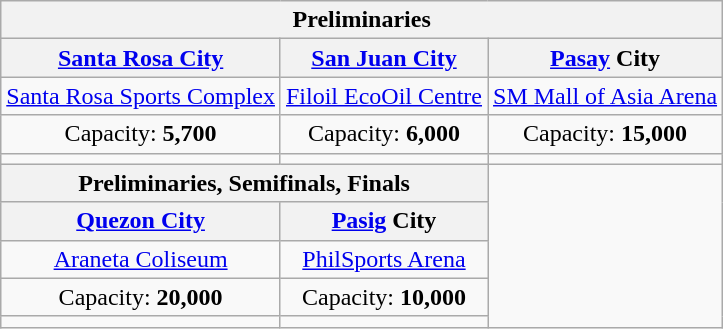<table class="wikitable" style="text-align:center">
<tr>
<th colspan="3">Preliminaries</th>
</tr>
<tr>
<th><a href='#'>Santa Rosa City</a></th>
<th><a href='#'>San Juan City</a></th>
<th><a href='#'>Pasay</a> City</th>
</tr>
<tr>
<td><a href='#'>Santa Rosa Sports Complex</a></td>
<td><a href='#'>Filoil EcoOil Centre</a></td>
<td><a href='#'>SM Mall of Asia Arena</a></td>
</tr>
<tr>
<td>Capacity: <strong>5,700</strong></td>
<td>Capacity: <strong>6,000</strong></td>
<td>Capacity: <strong>15,000</strong></td>
</tr>
<tr>
<td></td>
<td></td>
<td></td>
</tr>
<tr>
<th colspan="2">Preliminaries, Semifinals, Finals</th>
</tr>
<tr>
<th><a href='#'>Quezon City</a></th>
<th><a href='#'>Pasig</a> City</th>
</tr>
<tr>
<td><a href='#'>Araneta Coliseum</a></td>
<td><a href='#'>PhilSports Arena</a></td>
</tr>
<tr>
<td>Capacity: <strong>20,000</strong></td>
<td>Capacity: <strong>10,000</strong></td>
</tr>
<tr>
<td></td>
<td></td>
</tr>
</table>
